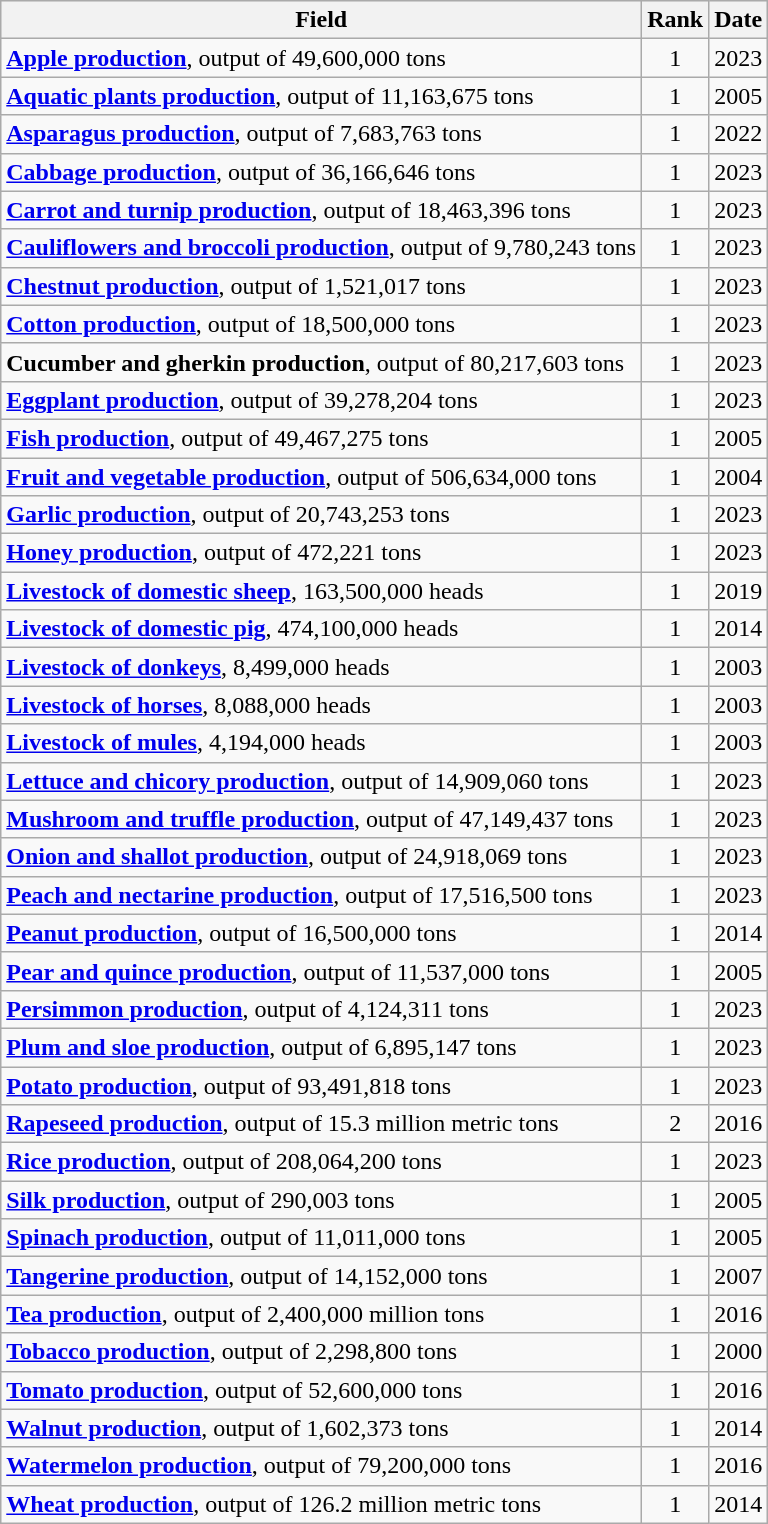<table class="wikitable sortable">
<tr style="background:#ececec;">
<th>Field</th>
<th>Rank</th>
<th>Date</th>
</tr>
<tr>
<td><strong><a href='#'>Apple production</a></strong>, output of 49,600,000 tons</td>
<td style="text-align:center;">1</td>
<td align="right">2023</td>
</tr>
<tr>
<td><strong><a href='#'>Aquatic plants production</a></strong>, output of 11,163,675 tons</td>
<td style="text-align:center;">1</td>
<td align="right">2005</td>
</tr>
<tr>
<td><strong><a href='#'>Asparagus production</a></strong>, output of 7,683,763 tons</td>
<td style="text-align:center;">1</td>
<td align="right">2022</td>
</tr>
<tr>
<td><strong><a href='#'>Cabbage production</a></strong>, output of 36,166,646 tons</td>
<td style="text-align:center;">1</td>
<td align="right">2023</td>
</tr>
<tr>
<td><strong><a href='#'>Carrot and turnip production</a></strong>, output of 18,463,396 tons</td>
<td style="text-align:center;">1</td>
<td align="right">2023</td>
</tr>
<tr>
<td><strong><a href='#'>Cauliflowers and broccoli production</a></strong>, output of 9,780,243 tons</td>
<td style="text-align:center;">1</td>
<td align="right">2023</td>
</tr>
<tr>
<td><strong><a href='#'>Chestnut production</a></strong>, output of 1,521,017 tons</td>
<td style="text-align:center;">1</td>
<td align="right">2023</td>
</tr>
<tr>
<td><strong><a href='#'>Cotton production</a></strong>, output of 18,500,000 tons</td>
<td style="text-align:center;">1</td>
<td align="right">2023</td>
</tr>
<tr>
<td><strong>Cucumber and gherkin production</strong>, output of 80,217,603 tons</td>
<td style="text-align:center;">1</td>
<td align="right">2023</td>
</tr>
<tr>
<td><strong><a href='#'>Eggplant production</a></strong>, output of  39,278,204 tons</td>
<td style="text-align:center;">1</td>
<td align="right">2023</td>
</tr>
<tr>
<td><strong><a href='#'>Fish production</a></strong>, output of 49,467,275 tons</td>
<td style="text-align:center;">1</td>
<td align="right">2005</td>
</tr>
<tr>
<td><strong><a href='#'>Fruit and vegetable production</a></strong>, output of 506,634,000 tons</td>
<td style="text-align:center;">1</td>
<td align="right">2004</td>
</tr>
<tr>
<td><strong><a href='#'>Garlic production</a></strong>, output of 20,743,253 tons</td>
<td style="text-align:center;">1</td>
<td align="right">2023</td>
</tr>
<tr>
<td><strong><a href='#'>Honey production</a></strong>, output of 472,221 tons</td>
<td style="text-align:center;">1</td>
<td align="right">2023</td>
</tr>
<tr>
<td><strong><a href='#'>Livestock of domestic sheep</a></strong>, 163,500,000 heads</td>
<td style="text-align:center;">1</td>
<td align="right">2019</td>
</tr>
<tr>
<td><strong><a href='#'>Livestock of domestic pig</a></strong>, 474,100,000 heads</td>
<td style="text-align:center;">1</td>
<td align="right">2014</td>
</tr>
<tr>
<td><strong><a href='#'>Livestock of donkeys</a></strong>, 8,499,000 heads</td>
<td style="text-align:center;">1</td>
<td align="right">2003</td>
</tr>
<tr>
<td><strong><a href='#'>Livestock of horses</a></strong>, 8,088,000 heads</td>
<td style="text-align:center;">1</td>
<td align="right">2003</td>
</tr>
<tr>
<td><strong><a href='#'>Livestock of mules</a></strong>, 4,194,000 heads</td>
<td style="text-align:center;">1</td>
<td align="right">2003</td>
</tr>
<tr>
<td><strong><a href='#'>Lettuce and chicory production</a></strong>, output of 14,909,060 tons</td>
<td style="text-align:center;">1</td>
<td align="right">2023</td>
</tr>
<tr>
<td><strong><a href='#'>Mushroom and truffle production</a></strong>, output of 47,149,437 tons</td>
<td style="text-align:center;">1</td>
<td align="right">2023</td>
</tr>
<tr>
<td><strong><a href='#'>Onion and shallot production</a></strong>, output of 24,918,069 tons</td>
<td style="text-align:center;">1</td>
<td align="right">2023</td>
</tr>
<tr>
<td><strong><a href='#'>Peach and nectarine production</a></strong>, output of 17,516,500 tons</td>
<td style="text-align:center;">1</td>
<td align="right">2023</td>
</tr>
<tr>
<td><strong><a href='#'>Peanut production</a></strong>, output of 16,500,000 tons</td>
<td style="text-align:center;">1</td>
<td align="right">2014</td>
</tr>
<tr>
<td><strong><a href='#'>Pear and quince production</a></strong>, output of 11,537,000 tons</td>
<td style="text-align:center;">1</td>
<td align="right">2005</td>
</tr>
<tr>
<td><strong><a href='#'>Persimmon production</a></strong>, output of 4,124,311 tons</td>
<td style="text-align:center;">1</td>
<td align="right">2023</td>
</tr>
<tr>
<td><strong><a href='#'>Plum and sloe production</a></strong>, output of 6,895,147 tons</td>
<td style="text-align:center;">1</td>
<td align="right">2023</td>
</tr>
<tr>
<td><strong><a href='#'>Potato production</a></strong>, output of 93,491,818 tons</td>
<td style="text-align:center;">1</td>
<td align="right">2023</td>
</tr>
<tr>
<td><strong><a href='#'>Rapeseed production</a></strong>, output of 15.3 million metric tons</td>
<td style="text-align:center;">2</td>
<td align="right">2016</td>
</tr>
<tr>
<td><strong><a href='#'>Rice production</a></strong>, output of 208,064,200 tons</td>
<td style="text-align:center;">1</td>
<td align="right">2023</td>
</tr>
<tr>
<td><strong><a href='#'>Silk production</a></strong>, output of 290,003 tons</td>
<td style="text-align:center;">1</td>
<td align="right">2005</td>
</tr>
<tr>
<td><strong><a href='#'>Spinach production</a></strong>, output of 11,011,000 tons</td>
<td style="text-align:center;">1</td>
<td align="right">2005</td>
</tr>
<tr>
<td><strong><a href='#'>Tangerine production</a></strong>, output of 14,152,000 tons</td>
<td style="text-align:center;">1</td>
<td align="right">2007</td>
</tr>
<tr>
<td><strong><a href='#'>Tea production</a></strong>, output of 2,400,000 million tons</td>
<td style="text-align:center;">1</td>
<td align="right">2016</td>
</tr>
<tr>
<td><strong><a href='#'>Tobacco production</a></strong>, output of 2,298,800 tons</td>
<td style="text-align:center;">1</td>
<td align="right">2000</td>
</tr>
<tr>
<td><strong><a href='#'>Tomato production</a></strong>, output of 52,600,000 tons</td>
<td style="text-align:center;">1</td>
<td align="right">2016</td>
</tr>
<tr>
<td><strong><a href='#'>Walnut production</a></strong>, output of 1,602,373 tons</td>
<td style="text-align:center;">1</td>
<td align="right">2014</td>
</tr>
<tr>
<td><strong><a href='#'>Watermelon production</a></strong>, output of 79,200,000 tons</td>
<td style="text-align:center;">1</td>
<td align="right">2016</td>
</tr>
<tr>
<td><strong><a href='#'>Wheat production</a></strong>, output of 126.2 million metric tons</td>
<td style="text-align:center;">1</td>
<td align="right">2014</td>
</tr>
</table>
